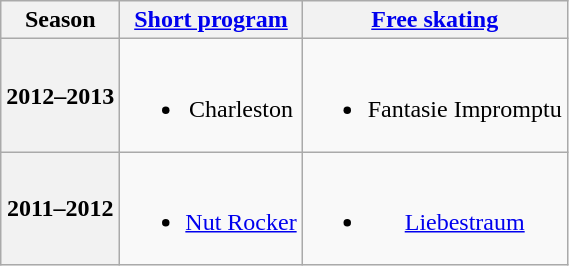<table class="wikitable" style="text-align:center">
<tr>
<th>Season</th>
<th><a href='#'>Short program</a></th>
<th><a href='#'>Free skating</a></th>
</tr>
<tr>
<th>2012–2013 <br> </th>
<td><br><ul><li>Charleston <br></li></ul></td>
<td><br><ul><li>Fantasie Impromptu <br></li></ul></td>
</tr>
<tr>
<th>2011–2012 <br> </th>
<td><br><ul><li><a href='#'>Nut Rocker</a> <br></li></ul></td>
<td><br><ul><li><a href='#'>Liebestraum</a> <br></li></ul></td>
</tr>
</table>
